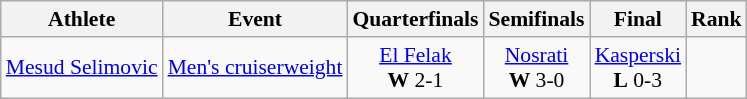<table class="wikitable" border="1" style="font-size:90%">
<tr>
<th>Athlete</th>
<th>Event</th>
<th>Quarterfinals</th>
<th>Semifinals</th>
<th>Final</th>
<th>Rank</th>
</tr>
<tr align=center>
<td align-left><a href='#'>Mesud Selimovic</a></td>
<td><a href='#'>Men's cruiserweight</a></td>
<td> <a href='#'>El Felak</a> <br> <strong>W</strong> 2-1</td>
<td> <a href='#'>Nosrati</a> <br> <strong>W</strong> 3-0</td>
<td> <a href='#'>Kasperski</a> <br> <strong>L</strong> 0-3</td>
<td></td>
</tr>
</table>
